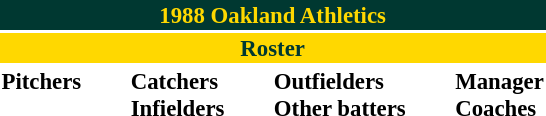<table class="toccolours" style="font-size: 95%;">
<tr>
<th colspan="10" style="background-color: #003831; color: #FFD800; text-align: center;">1988 Oakland Athletics</th>
</tr>
<tr>
<td colspan="10" style="background-color: #FFD800; color: #003831; text-align: center;"><strong>Roster</strong></td>
</tr>
<tr>
<td valign="top"><strong>Pitchers</strong><br>













</td>
<td width="25px"></td>
<td valign="top"><strong>Catchers</strong><br>



<strong>Infielders</strong>







</td>
<td width="25px"></td>
<td valign="top"><strong>Outfielders</strong><br>






<strong>Other batters</strong>
</td>
<td width="25px"></td>
<td valign="top"><strong>Manager</strong><br>
<strong>Coaches</strong>





</td>
</tr>
</table>
